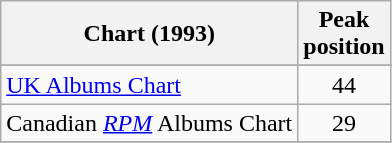<table class="wikitable">
<tr>
<th>Chart (1993)</th>
<th>Peak<br>position</th>
</tr>
<tr>
</tr>
<tr>
</tr>
<tr>
<td><a href='#'>UK Albums Chart</a></td>
<td align="center">44</td>
</tr>
<tr>
<td>Canadian <em><a href='#'>RPM</a></em> Albums Chart</td>
<td align="center">29</td>
</tr>
<tr>
</tr>
</table>
